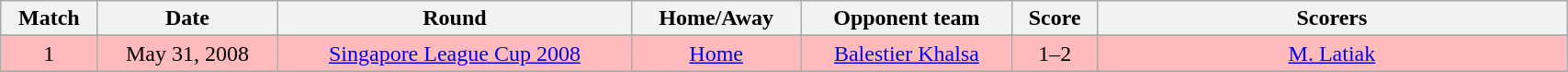<table class="wikitable" width=90%>
<tr>
<th>Match</th>
<th>Date</th>
<th>Round</th>
<th>Home/Away</th>
<th>Opponent team</th>
<th>Score</th>
<th width=30%>Scorers</th>
</tr>
<tr>
</tr>
<tr bgcolor="#ffbbbb">
<td style="text-align: center">1</td>
<td style="text-align: center">May 31, 2008</td>
<td style="text-align: center"><a href='#'>Singapore League Cup 2008</a></td>
<td style="text-align: center"><a href='#'>Home</a></td>
<td style="text-align: center"><a href='#'>Balestier Khalsa</a></td>
<td style="text-align: center">1–2</td>
<td style="text-align: center"><a href='#'>M. Latiak</a> </td>
</tr>
<tr>
</tr>
</table>
